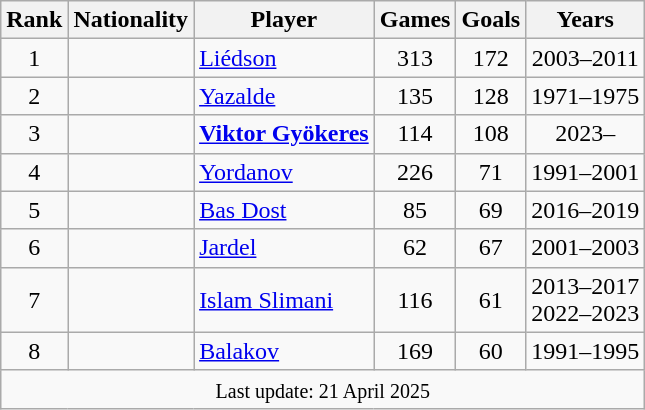<table class="wikitable sortable" style="text-align: center;">
<tr>
<th>Rank</th>
<th>Nationality</th>
<th>Player</th>
<th>Games</th>
<th>Goals</th>
<th>Years</th>
</tr>
<tr>
<td>1</td>
<td></td>
<td align=left><a href='#'>Liédson</a></td>
<td>313</td>
<td>172</td>
<td>2003–2011</td>
</tr>
<tr>
<td>2</td>
<td></td>
<td align=left><a href='#'>Yazalde</a></td>
<td>135</td>
<td>128</td>
<td>1971–1975</td>
</tr>
<tr>
<td>3</td>
<td></td>
<td align=left><strong><a href='#'>Viktor Gyökeres</a></strong></td>
<td>114</td>
<td>108</td>
<td>2023–</td>
</tr>
<tr>
<td>4</td>
<td></td>
<td align=left><a href='#'>Yordanov</a></td>
<td>226</td>
<td>71</td>
<td>1991–2001</td>
</tr>
<tr>
<td>5</td>
<td></td>
<td align=left><a href='#'>Bas Dost</a></td>
<td>85</td>
<td>69</td>
<td>2016–2019</td>
</tr>
<tr>
<td>6</td>
<td></td>
<td align=left><a href='#'>Jardel</a></td>
<td>62</td>
<td>67</td>
<td>2001–2003</td>
</tr>
<tr>
<td>7</td>
<td></td>
<td align=left><a href='#'>Islam Slimani</a></td>
<td>116</td>
<td>61</td>
<td>2013–2017<br>2022–2023</td>
</tr>
<tr>
<td>8</td>
<td></td>
<td align="left"><a href='#'>Balakov</a></td>
<td>169</td>
<td>60</td>
<td>1991–1995</td>
</tr>
<tr>
<td colspan="7"><small>Last update: 21 April 2025</small></td>
</tr>
</table>
